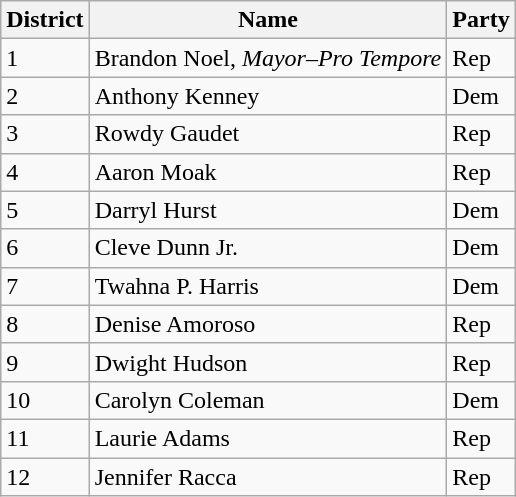<table class="wikitable sortable">
<tr>
<th>District</th>
<th>Name</th>
<th>Party</th>
</tr>
<tr>
<td>1</td>
<td>Brandon Noel, <em>Mayor–Pro Tempore</em></td>
<td>Rep</td>
</tr>
<tr>
<td>2</td>
<td>Anthony Kenney</td>
<td>Dem</td>
</tr>
<tr>
<td>3</td>
<td>Rowdy Gaudet</td>
<td>Rep</td>
</tr>
<tr>
<td>4</td>
<td>Aaron Moak</td>
<td>Rep</td>
</tr>
<tr>
<td>5</td>
<td>Darryl Hurst</td>
<td>Dem</td>
</tr>
<tr>
<td>6</td>
<td>Cleve Dunn Jr.</td>
<td>Dem</td>
</tr>
<tr>
<td>7</td>
<td>Twahna P. Harris</td>
<td>Dem</td>
</tr>
<tr>
<td>8</td>
<td>Denise Amoroso</td>
<td>Rep</td>
</tr>
<tr>
<td>9</td>
<td>Dwight Hudson</td>
<td>Rep</td>
</tr>
<tr>
<td>10</td>
<td>Carolyn Coleman</td>
<td>Dem</td>
</tr>
<tr>
<td>11</td>
<td>Laurie Adams</td>
<td>Rep</td>
</tr>
<tr>
<td>12</td>
<td>Jennifer Racca</td>
<td>Rep</td>
</tr>
</table>
